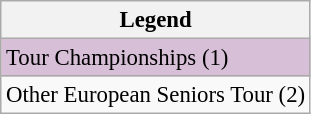<table class="wikitable" style="font-size:95%;">
<tr>
<th>Legend</th>
</tr>
<tr style="background:thistle;">
<td>Tour Championships (1)</td>
</tr>
<tr>
<td>Other European Seniors Tour (2)</td>
</tr>
</table>
